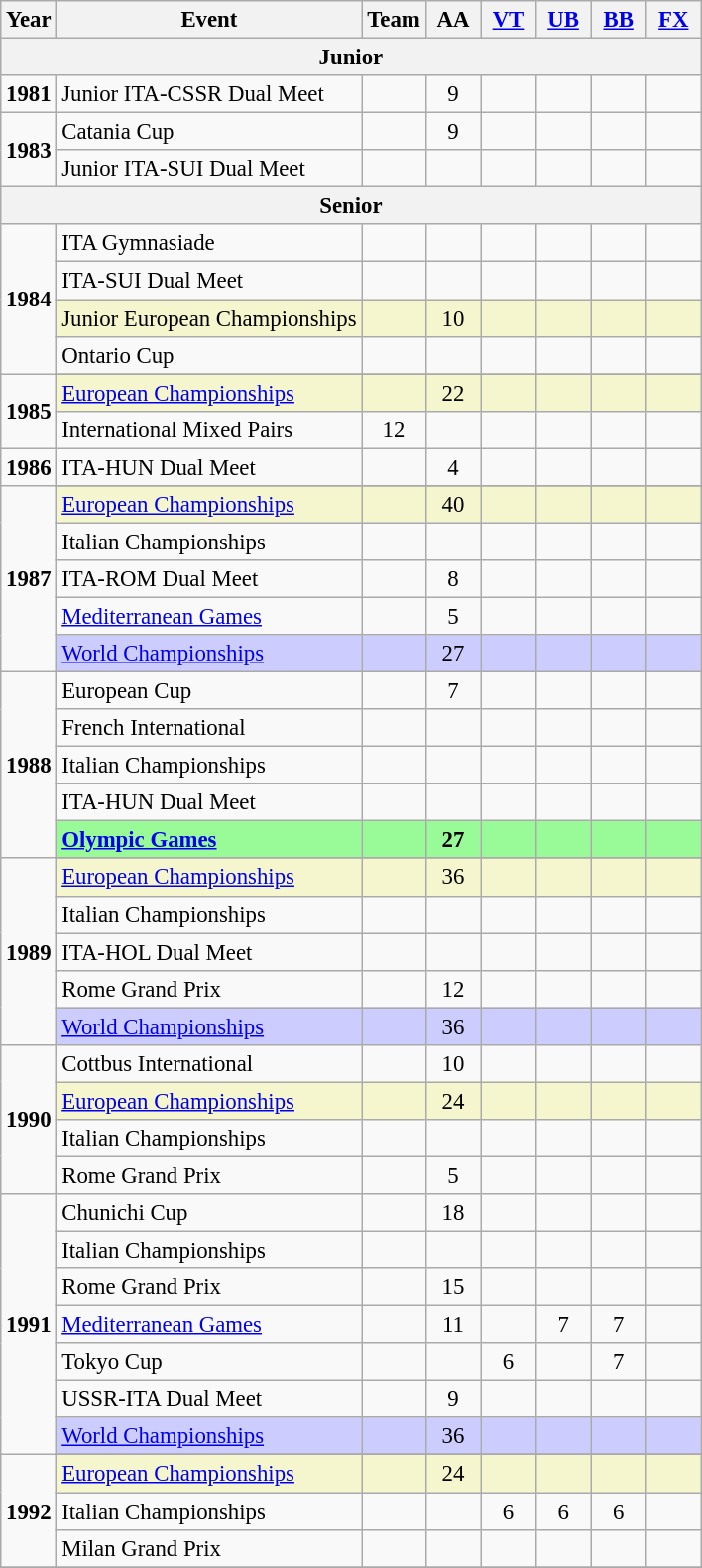<table class="wikitable" style="text-align:center; font-size:95%;">
<tr>
<th align=center>Year</th>
<th align=center>Event</th>
<th style="width:30px;">Team</th>
<th style="width:30px;">AA</th>
<th style="width:30px;"><a href='#'>VT</a></th>
<th style="width:30px;"><a href='#'>UB</a></th>
<th style="width:30px;"><a href='#'>BB</a></th>
<th style="width:30px;"><a href='#'>FX</a></th>
</tr>
<tr>
<th colspan="8"><strong>Junior</strong></th>
</tr>
<tr>
<td rowspan="1"><strong>1981</strong></td>
<td align=left>Junior ITA-CSSR Dual Meet</td>
<td></td>
<td>9</td>
<td></td>
<td></td>
<td></td>
<td></td>
</tr>
<tr>
<td rowspan="2"><strong>1983</strong></td>
<td align=left>Catania Cup</td>
<td></td>
<td>9</td>
<td></td>
<td></td>
<td></td>
<td></td>
</tr>
<tr>
<td align=left>Junior ITA-SUI Dual Meet</td>
<td></td>
<td></td>
<td></td>
<td></td>
<td></td>
<td></td>
</tr>
<tr>
<th colspan="8"><strong>Senior</strong></th>
</tr>
<tr>
<td rowspan="4"><strong>1984</strong></td>
<td align=left>ITA Gymnasiade</td>
<td></td>
<td></td>
<td></td>
<td></td>
<td></td>
<td></td>
</tr>
<tr>
<td align=left>ITA-SUI Dual Meet</td>
<td></td>
<td></td>
<td></td>
<td></td>
<td></td>
<td></td>
</tr>
<tr bgcolor=#F5F6CE>
<td align=left>Junior European Championships</td>
<td></td>
<td>10</td>
<td></td>
<td></td>
<td></td>
<td></td>
</tr>
<tr>
<td align=left>Ontario Cup</td>
<td></td>
<td></td>
<td></td>
<td></td>
<td></td>
<td></td>
</tr>
<tr>
<td rowspan="3"><strong>1985</strong></td>
</tr>
<tr bgcolor=#F5F6CE>
<td align=left><a href='#'>European Championships</a></td>
<td></td>
<td>22</td>
<td></td>
<td></td>
<td></td>
<td></td>
</tr>
<tr>
<td align=left>International Mixed Pairs</td>
<td>12</td>
<td></td>
<td></td>
<td></td>
<td></td>
<td></td>
</tr>
<tr>
<td rowspan="1"><strong>1986</strong></td>
<td align=left>ITA-HUN Dual Meet</td>
<td></td>
<td>4</td>
<td></td>
<td></td>
<td></td>
<td></td>
</tr>
<tr>
<td rowspan="6"><strong>1987</strong></td>
</tr>
<tr bgcolor=#F5F6CE>
<td align=left><a href='#'>European Championships</a></td>
<td></td>
<td>40</td>
<td></td>
<td></td>
<td></td>
<td></td>
</tr>
<tr>
<td align=left>Italian Championships</td>
<td></td>
<td></td>
<td></td>
<td></td>
<td></td>
<td></td>
</tr>
<tr>
<td align=left>ITA-ROM Dual Meet</td>
<td></td>
<td>8</td>
<td></td>
<td></td>
<td></td>
<td></td>
</tr>
<tr>
<td align=left><a href='#'>Mediterranean Games</a></td>
<td></td>
<td>5</td>
<td></td>
<td></td>
<td></td>
<td></td>
</tr>
<tr bgcolor=#CCCCFF>
<td align=left><a href='#'>World Championships</a></td>
<td></td>
<td>27</td>
<td></td>
<td></td>
<td></td>
<td></td>
</tr>
<tr>
<td rowspan="5"><strong>1988</strong></td>
<td align=left>European Cup</td>
<td></td>
<td>7</td>
<td></td>
<td></td>
<td></td>
<td></td>
</tr>
<tr>
<td align=left>French International</td>
<td></td>
<td></td>
<td></td>
<td></td>
<td></td>
<td></td>
</tr>
<tr>
<td align=left>Italian Championships</td>
<td></td>
<td></td>
<td></td>
<td></td>
<td></td>
<td></td>
</tr>
<tr>
<td align=left>ITA-HUN Dual Meet</td>
<td></td>
<td></td>
<td></td>
<td></td>
<td></td>
<td></td>
</tr>
<tr bgcolor=98FB98>
<td align=left><strong><a href='#'>Olympic Games</a></strong></td>
<td></td>
<td><strong>27</strong></td>
<td></td>
<td></td>
<td></td>
<td></td>
</tr>
<tr>
<td rowspan="6"><strong>1989</strong></td>
</tr>
<tr bgcolor=#F5F6CE>
<td align=left><a href='#'>European Championships</a></td>
<td></td>
<td>36</td>
<td></td>
<td></td>
<td></td>
<td></td>
</tr>
<tr>
<td align=left>Italian Championships</td>
<td></td>
<td></td>
<td></td>
<td></td>
<td></td>
<td></td>
</tr>
<tr>
<td align=left>ITA-HOL Dual Meet</td>
<td></td>
<td></td>
<td></td>
<td></td>
<td></td>
<td></td>
</tr>
<tr>
<td align=left>Rome Grand Prix</td>
<td></td>
<td>12</td>
<td></td>
<td></td>
<td></td>
<td></td>
</tr>
<tr bgcolor=#CCCCFF>
<td align=left><a href='#'>World Championships</a></td>
<td></td>
<td>36</td>
<td></td>
<td></td>
<td></td>
<td></td>
</tr>
<tr>
<td rowspan="4"><strong>1990</strong></td>
<td align=left>Cottbus International</td>
<td></td>
<td>10</td>
<td></td>
<td></td>
<td></td>
<td></td>
</tr>
<tr bgcolor=#F5F6CE>
<td align=left><a href='#'>European Championships</a></td>
<td></td>
<td>24</td>
<td></td>
<td></td>
<td></td>
<td></td>
</tr>
<tr>
<td align=left>Italian Championships</td>
<td></td>
<td></td>
<td></td>
<td></td>
<td></td>
<td></td>
</tr>
<tr>
<td align=left>Rome Grand Prix</td>
<td></td>
<td>5</td>
<td></td>
<td></td>
<td></td>
<td></td>
</tr>
<tr>
<td rowspan="7"><strong>1991</strong></td>
<td align=left>Chunichi Cup</td>
<td></td>
<td>18</td>
<td></td>
<td></td>
<td></td>
<td></td>
</tr>
<tr>
<td align=left>Italian Championships</td>
<td></td>
<td></td>
<td></td>
<td></td>
<td></td>
<td></td>
</tr>
<tr>
<td align=left>Rome Grand Prix</td>
<td></td>
<td>15</td>
<td></td>
<td></td>
<td></td>
<td></td>
</tr>
<tr>
<td align=left><a href='#'>Mediterranean Games</a></td>
<td></td>
<td>11</td>
<td></td>
<td>7</td>
<td>7</td>
<td></td>
</tr>
<tr>
<td align=left>Tokyo Cup</td>
<td></td>
<td></td>
<td>6</td>
<td></td>
<td>7</td>
<td></td>
</tr>
<tr>
<td align=left>USSR-ITA Dual Meet</td>
<td></td>
<td>9</td>
<td></td>
<td></td>
<td></td>
<td></td>
</tr>
<tr bgcolor=#CCCCFF>
<td align=left><a href='#'>World Championships</a></td>
<td></td>
<td>36</td>
<td></td>
<td></td>
<td></td>
<td></td>
</tr>
<tr>
<td rowspan="4"><strong>1992</strong></td>
</tr>
<tr bgcolor=#F5F6CE>
<td align=left><a href='#'>European Championships</a></td>
<td></td>
<td>24</td>
<td></td>
<td></td>
<td></td>
<td></td>
</tr>
<tr>
<td align=left>Italian Championships</td>
<td></td>
<td></td>
<td>6</td>
<td>6</td>
<td>6</td>
<td></td>
</tr>
<tr>
<td align=left>Milan Grand Prix</td>
<td></td>
<td></td>
<td></td>
<td></td>
<td></td>
<td></td>
</tr>
<tr>
</tr>
</table>
